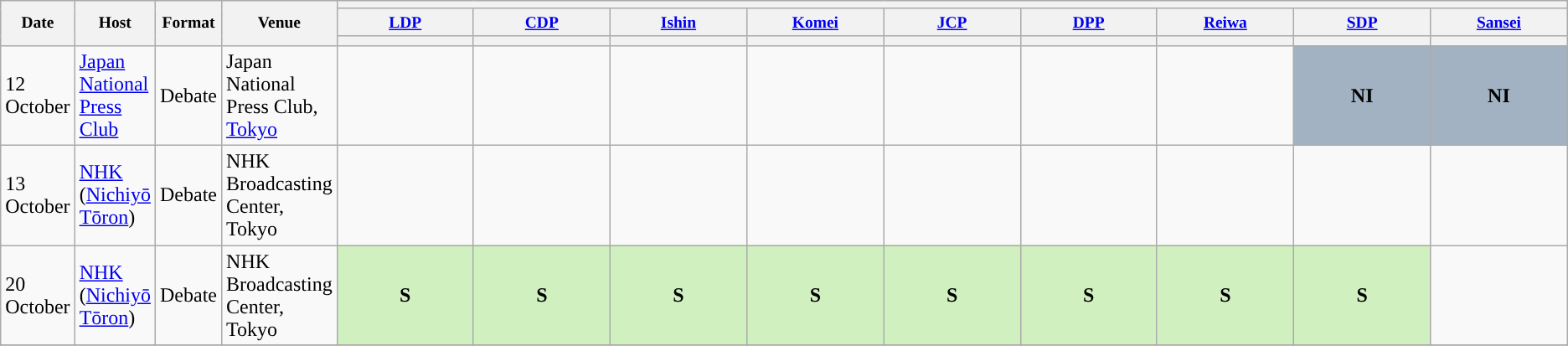<table class="wikitable" style="text-justify: none">
<tr style="font-size:small;">
<th rowspan="3">Date</th>
<th rowspan="3">Host</th>
<th rowspan="3">Format</th>
<th rowspan="3">Venue</th>
<th colspan="13" scope="col"></th>
</tr>
<tr style="font-size:small;">
<th scope="col"><a href='#'>LDP</a></th>
<th scope="col"><a href='#'>CDP</a></th>
<th scope="col"><a href='#'>Ishin</a></th>
<th scope="col"><a href='#'>Komei</a></th>
<th scope="col"><a href='#'>JCP</a></th>
<th scope="col"><a href='#'>DPP</a></th>
<th scope="col"><a href='#'>Reiwa</a></th>
<th scope="col"><a href='#'>SDP</a></th>
<th scope="col"><a href='#'>Sansei</a></th>
</tr>
<tr>
<th style="width:6.5em; background:"></th>
<th style="width:6.5em; background:"></th>
<th style="width:6.5em; background:"></th>
<th style="width:6.5em; background:"></th>
<th style="width:6.5em; background:"></th>
<th style="width:6.5em; background:"></th>
<th style="width:6.5em; background:"></th>
<th style="width:6.5em; background:"></th>
<th style="width:6.5em; background:"></th>
</tr>
<tr>
<td>12 October</td>
<td><a href='#'>Japan National Press Club</a></td>
<td>Debate</td>
<td>Japan National Press Club, <a href='#'>Tokyo</a></td>
<td></td>
<td></td>
<td></td>
<td></td>
<td></td>
<td></td>
<td></td>
<td style="background:#A2B2C2; color:black; text-align:center;"><strong>NI</strong></td>
<td style="background:#A2B2C2; color:black; text-align:center;"><strong>NI</strong></td>
</tr>
<tr>
<td>13 October</td>
<td><a href='#'>NHK</a> (<a href='#'>Nichiyō Tōron</a>)</td>
<td>Debate</td>
<td>NHK Broadcasting Center, Tokyo</td>
<td></td>
<td></td>
<td></td>
<td></td>
<td></td>
<td></td>
<td></td>
<td></td>
<td></td>
</tr>
<tr>
<td>20 October</td>
<td><a href='#'>NHK</a> (<a href='#'>Nichiyō Tōron</a>)</td>
<td>Debate</td>
<td>NHK Broadcasting Center, Tokyo</td>
<td style="background:#D0F0C0; color:black; text-align:center;"><strong>S</strong><br></td>
<td style="background:#D0F0C0; color:black; text-align:center;"><strong>S</strong><br></td>
<td style="background:#D0F0C0; color:black; text-align:center;"><strong>S</strong><br></td>
<td style="background:#D0F0C0; color:black; text-align:center;"><strong>S</strong><br></td>
<td style="background:#D0F0C0; color:black; text-align:center;"><strong>S</strong><br></td>
<td style="background:#D0F0C0; color:black; text-align:center;"><strong>S</strong><br></td>
<td style="background:#D0F0C0; color:black; text-align:center;"><strong>S</strong><br></td>
<td style="background:#D0F0C0; color:black; text-align:center;"><strong>S</strong><br></td>
<td></td>
</tr>
<tr>
</tr>
</table>
